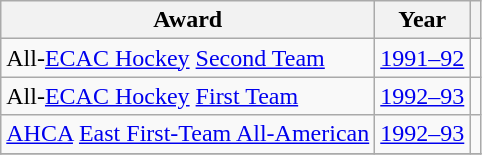<table class="wikitable">
<tr>
<th>Award</th>
<th>Year</th>
<th></th>
</tr>
<tr>
<td>All-<a href='#'>ECAC Hockey</a> <a href='#'>Second Team</a></td>
<td><a href='#'>1991–92</a></td>
<td></td>
</tr>
<tr>
<td>All-<a href='#'>ECAC Hockey</a> <a href='#'>First Team</a></td>
<td><a href='#'>1992–93</a></td>
<td></td>
</tr>
<tr>
<td><a href='#'>AHCA</a> <a href='#'>East First-Team All-American</a></td>
<td><a href='#'>1992–93</a></td>
<td></td>
</tr>
<tr>
</tr>
</table>
